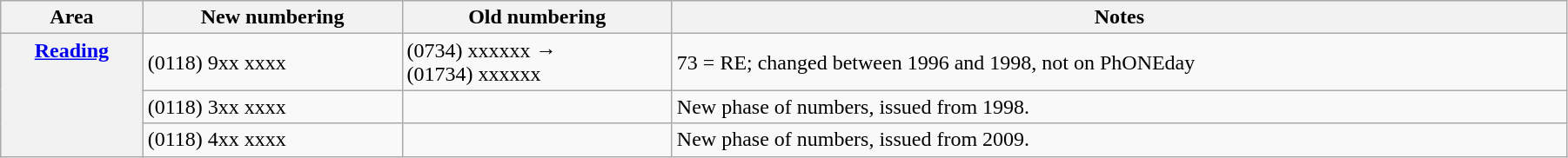<table class="wikitable" style="width: 95%; margin-left: 1.5em;">
<tr>
<th scope="col">Area</th>
<th scope="col">New numbering</th>
<th scope="col">Old numbering</th>
<th scope="col">Notes</th>
</tr>
<tr>
<th rowspan="3" scope="row" style="vertical-align: top;"><a href='#'>Reading</a></th>
<td>(0118) 9xx xxxx</td>
<td>(0734) xxxxxx →<br>(01734) xxxxxx</td>
<td>73 = RE; changed between 1996 and 1998, not on PhONEday</td>
</tr>
<tr>
<td>(0118) 3xx xxxx</td>
<td> </td>
<td>New phase of numbers, issued from 1998.</td>
</tr>
<tr>
<td>(0118) 4xx xxxx</td>
<td> </td>
<td>New phase of numbers, issued from 2009.</td>
</tr>
</table>
